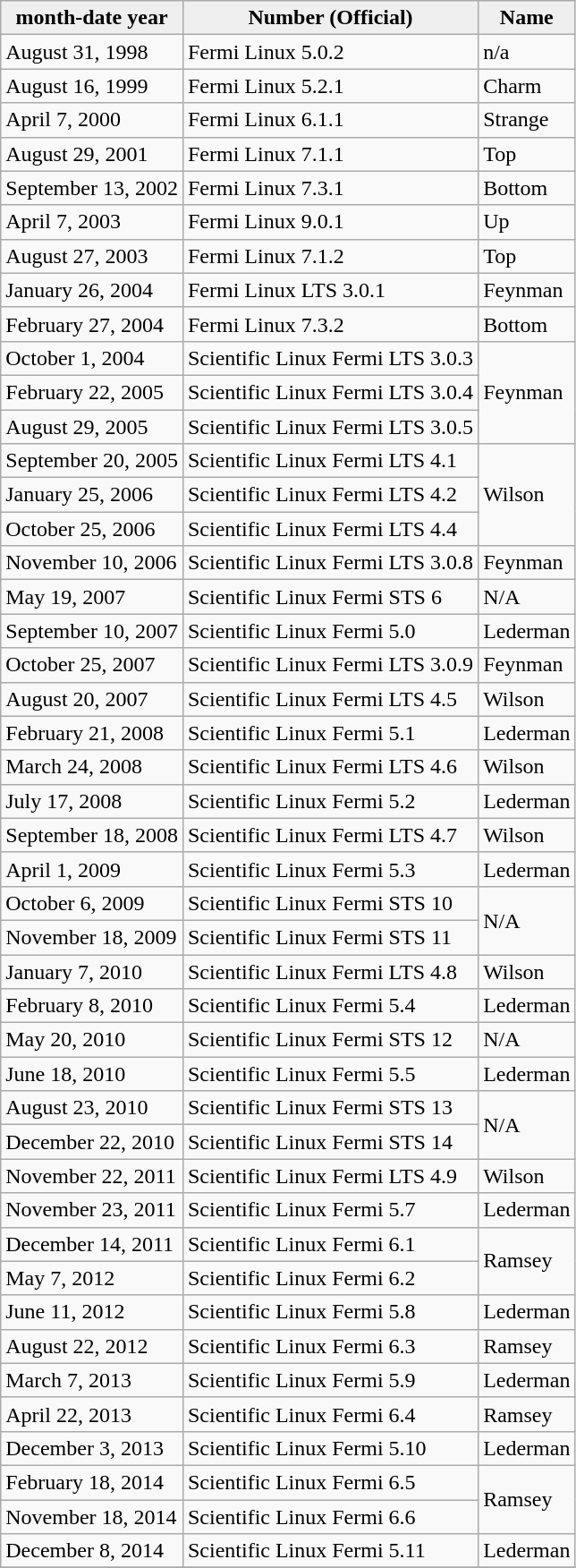<table class="wikitable">
<tr>
<th style="background:#efefef;">month-date year</th>
<th style="background:#efefef;">Number (Official)</th>
<th style="background:#efefef;">Name</th>
</tr>
<tr>
<td>August 31, 1998</td>
<td>Fermi Linux 5.0.2</td>
<td>n/a</td>
</tr>
<tr>
<td>August 16, 1999</td>
<td>Fermi Linux 5.2.1</td>
<td>Charm</td>
</tr>
<tr>
<td>April 7, 2000</td>
<td>Fermi Linux 6.1.1</td>
<td>Strange</td>
</tr>
<tr>
<td>August 29, 2001</td>
<td>Fermi Linux 7.1.1</td>
<td>Top</td>
</tr>
<tr>
<td>September 13, 2002</td>
<td>Fermi Linux 7.3.1</td>
<td>Bottom</td>
</tr>
<tr>
<td>April 7, 2003</td>
<td>Fermi Linux 9.0.1</td>
<td>Up</td>
</tr>
<tr>
<td>August 27, 2003</td>
<td>Fermi Linux 7.1.2</td>
<td>Top</td>
</tr>
<tr>
<td>January 26, 2004</td>
<td>Fermi Linux LTS 3.0.1</td>
<td>Feynman</td>
</tr>
<tr>
<td>February 27, 2004</td>
<td>Fermi Linux 7.3.2</td>
<td>Bottom</td>
</tr>
<tr>
<td>October 1, 2004</td>
<td>Scientific Linux Fermi LTS 3.0.3</td>
<td rowspan="3">Feynman</td>
</tr>
<tr>
<td>February 22, 2005</td>
<td>Scientific Linux Fermi LTS 3.0.4</td>
</tr>
<tr>
<td>August 29, 2005</td>
<td>Scientific Linux Fermi LTS 3.0.5</td>
</tr>
<tr>
<td>September 20, 2005</td>
<td>Scientific Linux Fermi LTS 4.1</td>
<td rowspan="3">Wilson</td>
</tr>
<tr>
<td>January 25, 2006</td>
<td>Scientific Linux Fermi LTS 4.2</td>
</tr>
<tr>
<td>October 25, 2006</td>
<td>Scientific Linux Fermi LTS 4.4</td>
</tr>
<tr>
<td>November 10, 2006</td>
<td>Scientific Linux Fermi LTS 3.0.8</td>
<td>Feynman</td>
</tr>
<tr>
<td>May 19, 2007</td>
<td>Scientific Linux Fermi STS 6</td>
<td>N/A</td>
</tr>
<tr>
<td>September 10, 2007</td>
<td>Scientific Linux Fermi 5.0</td>
<td>Lederman</td>
</tr>
<tr>
<td>October 25, 2007</td>
<td>Scientific Linux Fermi LTS 3.0.9</td>
<td>Feynman</td>
</tr>
<tr>
<td>August 20, 2007</td>
<td>Scientific Linux Fermi LTS 4.5</td>
<td>Wilson</td>
</tr>
<tr>
<td>February 21, 2008</td>
<td>Scientific Linux Fermi 5.1</td>
<td>Lederman</td>
</tr>
<tr>
<td>March 24, 2008</td>
<td>Scientific Linux Fermi LTS 4.6</td>
<td>Wilson</td>
</tr>
<tr>
<td>July 17, 2008</td>
<td>Scientific Linux Fermi 5.2</td>
<td>Lederman</td>
</tr>
<tr>
<td>September 18, 2008</td>
<td>Scientific Linux Fermi LTS 4.7</td>
<td>Wilson</td>
</tr>
<tr>
<td>April 1, 2009</td>
<td>Scientific Linux Fermi 5.3</td>
<td>Lederman</td>
</tr>
<tr>
<td>October 6, 2009</td>
<td>Scientific Linux Fermi STS 10</td>
<td rowspan="2">N/A</td>
</tr>
<tr>
<td>November 18, 2009</td>
<td>Scientific Linux Fermi STS 11</td>
</tr>
<tr>
<td>January 7, 2010</td>
<td>Scientific Linux Fermi LTS 4.8</td>
<td>Wilson</td>
</tr>
<tr>
<td>February 8, 2010</td>
<td>Scientific Linux Fermi 5.4</td>
<td>Lederman</td>
</tr>
<tr>
<td>May 20, 2010</td>
<td>Scientific Linux Fermi STS 12</td>
<td>N/A</td>
</tr>
<tr>
<td>June 18, 2010</td>
<td>Scientific Linux Fermi 5.5</td>
<td>Lederman</td>
</tr>
<tr>
<td>August 23, 2010</td>
<td>Scientific Linux Fermi STS 13</td>
<td rowspan="2">N/A</td>
</tr>
<tr>
<td>December 22, 2010</td>
<td>Scientific Linux Fermi STS 14</td>
</tr>
<tr>
<td>November 22, 2011</td>
<td>Scientific Linux Fermi LTS 4.9</td>
<td>Wilson</td>
</tr>
<tr>
<td>November 23, 2011</td>
<td>Scientific Linux Fermi 5.7</td>
<td>Lederman</td>
</tr>
<tr>
<td>December 14, 2011</td>
<td>Scientific Linux Fermi 6.1</td>
<td rowspan="2">Ramsey</td>
</tr>
<tr>
<td>May 7, 2012</td>
<td>Scientific Linux Fermi 6.2</td>
</tr>
<tr>
<td>June 11, 2012</td>
<td>Scientific Linux Fermi 5.8</td>
<td>Lederman</td>
</tr>
<tr>
<td>August 22, 2012</td>
<td>Scientific Linux Fermi 6.3</td>
<td>Ramsey</td>
</tr>
<tr>
<td>March 7, 2013</td>
<td>Scientific Linux Fermi 5.9</td>
<td>Lederman</td>
</tr>
<tr>
<td>April 22, 2013</td>
<td>Scientific Linux Fermi 6.4</td>
<td>Ramsey</td>
</tr>
<tr>
<td>December 3, 2013</td>
<td>Scientific Linux Fermi 5.10</td>
<td>Lederman</td>
</tr>
<tr>
<td>February 18, 2014</td>
<td>Scientific Linux Fermi 6.5</td>
<td rowspan="2">Ramsey</td>
</tr>
<tr>
<td>November 18, 2014</td>
<td>Scientific Linux Fermi 6.6</td>
</tr>
<tr>
<td>December 8, 2014</td>
<td>Scientific Linux Fermi 5.11</td>
<td>Lederman</td>
</tr>
<tr>
</tr>
</table>
